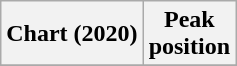<table class="wikitable plainrowheaders">
<tr>
<th scope="col">Chart (2020)</th>
<th scope="col">Peak<br> position</th>
</tr>
<tr>
</tr>
</table>
